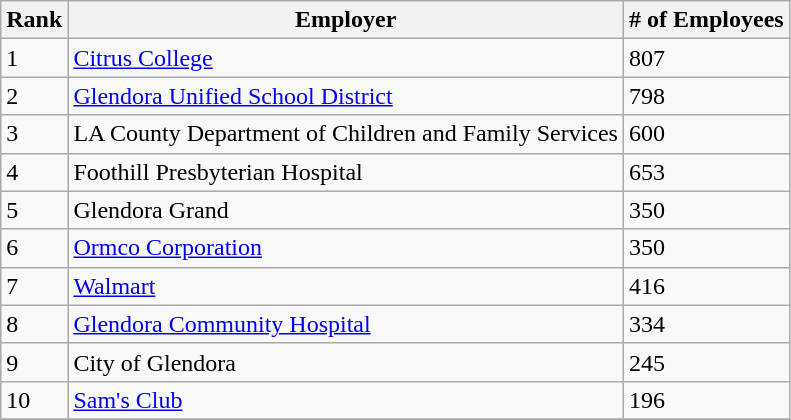<table class="wikitable">
<tr>
<th>Rank</th>
<th>Employer</th>
<th># of Employees</th>
</tr>
<tr>
<td>1</td>
<td><a href='#'>Citrus College</a></td>
<td>807</td>
</tr>
<tr>
<td>2</td>
<td><a href='#'>Glendora Unified School District</a></td>
<td>798</td>
</tr>
<tr>
<td>3</td>
<td>LA County Department of Children and Family Services</td>
<td>600</td>
</tr>
<tr>
<td>4</td>
<td>Foothill Presbyterian Hospital</td>
<td>653</td>
</tr>
<tr>
<td>5</td>
<td>Glendora Grand</td>
<td>350</td>
</tr>
<tr>
<td>6</td>
<td><a href='#'>Ormco Corporation</a></td>
<td>350</td>
</tr>
<tr>
<td>7</td>
<td><a href='#'>Walmart</a></td>
<td>416</td>
</tr>
<tr>
<td>8</td>
<td><a href='#'>Glendora Community Hospital</a></td>
<td>334</td>
</tr>
<tr>
<td>9</td>
<td>City of Glendora</td>
<td>245</td>
</tr>
<tr>
<td>10</td>
<td><a href='#'>Sam's Club</a></td>
<td>196</td>
</tr>
<tr>
</tr>
</table>
